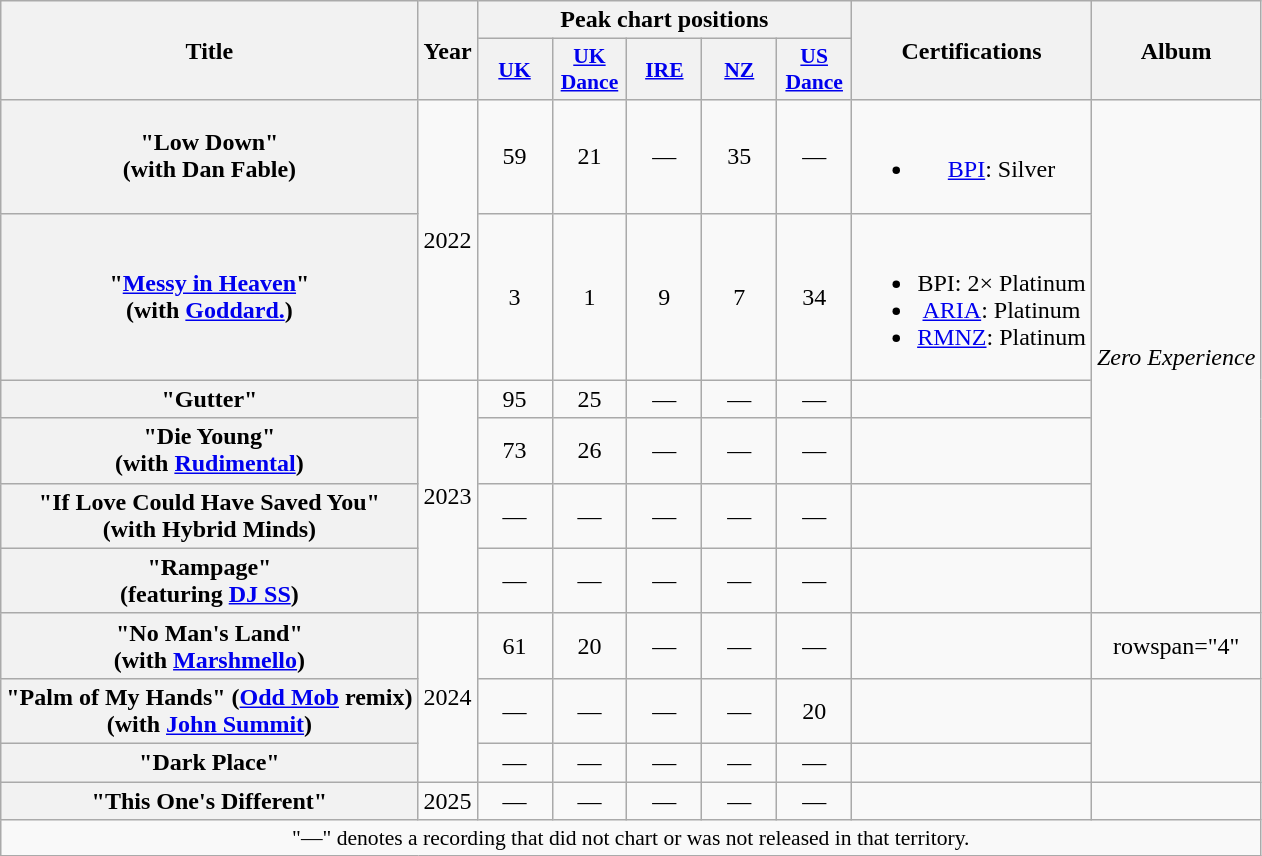<table class="wikitable plainrowheaders" style="text-align:center;">
<tr>
<th scope="col" rowspan="2">Title</th>
<th scope="col" rowspan="2">Year</th>
<th scope="col" colspan="5">Peak chart positions</th>
<th scope="col" rowspan="2">Certifications</th>
<th scope="col" rowspan="2">Album</th>
</tr>
<tr>
<th scope="col" style="width:3em;font-size:90%;"><a href='#'>UK</a><br></th>
<th scope="col" style="width:3em;font-size:90%;"><a href='#'>UK<br>Dance</a><br></th>
<th scope="col" style="width:3em;font-size:90%;"><a href='#'>IRE</a><br></th>
<th scope="col" style="width:3em;font-size:90%;"><a href='#'>NZ</a><br></th>
<th scope="col" style="width:3em;font-size:90%;"><a href='#'>US<br>Dance</a><br></th>
</tr>
<tr>
<th scope="row">"Low Down"<br><span>(with Dan Fable)</span></th>
<td rowspan="2">2022</td>
<td>59</td>
<td>21</td>
<td>—</td>
<td>35</td>
<td>—</td>
<td><br><ul><li><a href='#'>BPI</a>: Silver</li></ul></td>
<td rowspan="6"><em>Zero Experience</em></td>
</tr>
<tr>
<th scope="row">"<a href='#'>Messy in Heaven</a>"<br><span>(with <a href='#'>Goddard.</a>)</span></th>
<td>3</td>
<td>1</td>
<td>9</td>
<td>7</td>
<td>34</td>
<td><br><ul><li>BPI: 2× Platinum</li><li><a href='#'>ARIA</a>: Platinum</li><li><a href='#'>RMNZ</a>: Platinum</li></ul></td>
</tr>
<tr>
<th scope="row">"Gutter"</th>
<td rowspan="4">2023</td>
<td>95</td>
<td>25</td>
<td>—</td>
<td>—</td>
<td>—</td>
<td></td>
</tr>
<tr>
<th scope="row">"Die Young"<br><span>(with <a href='#'>Rudimental</a>)</span></th>
<td>73</td>
<td>26</td>
<td>—</td>
<td>—</td>
<td>—</td>
<td></td>
</tr>
<tr>
<th scope="row">"If Love Could Have Saved You"<br><span>(with Hybrid Minds)</span></th>
<td>—</td>
<td>—</td>
<td>—</td>
<td>—</td>
<td>—</td>
<td></td>
</tr>
<tr>
<th scope="row">"Rampage"<br><span>(featuring <a href='#'>DJ SS</a>)</span></th>
<td>—</td>
<td>—</td>
<td>—</td>
<td>—</td>
<td>—</td>
<td></td>
</tr>
<tr>
<th scope="row">"No Man's Land"<br><span>(with <a href='#'>Marshmello</a>)</span></th>
<td rowspan="3">2024</td>
<td>61</td>
<td>20</td>
<td>—</td>
<td>—</td>
<td>—</td>
<td></td>
<td>rowspan="4" </td>
</tr>
<tr>
<th scope="row">"Palm of My Hands" (<a href='#'>Odd Mob</a> remix)<br><span>(with <a href='#'>John Summit</a>)</span></th>
<td>—</td>
<td>—</td>
<td>—</td>
<td>—</td>
<td>20</td>
<td></td>
</tr>
<tr>
<th scope="row">"Dark Place"</th>
<td>—</td>
<td>—</td>
<td>—</td>
<td>—</td>
<td>—</td>
<td></td>
</tr>
<tr>
<th scope="row">"This One's Different"</th>
<td>2025</td>
<td>—</td>
<td>—</td>
<td>—</td>
<td>—</td>
<td>—</td>
<td></td>
<td></td>
</tr>
<tr>
<td colspan="9" style="font-size:90%">"—" denotes a recording that did not chart or was not released in that territory.</td>
</tr>
</table>
